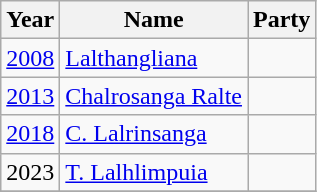<table class="wikitable sortable">
<tr>
<th>Year</th>
<th>Name</th>
<th colspan=2>Party</th>
</tr>
<tr>
<td><a href='#'>2008</a></td>
<td><a href='#'>Lalthangliana</a></td>
<td></td>
</tr>
<tr>
<td><a href='#'>2013</a></td>
<td><a href='#'>Chalrosanga Ralte</a></td>
<td></td>
</tr>
<tr>
<td><a href='#'>2018</a></td>
<td><a href='#'>C. Lalrinsanga</a></td>
<td></td>
</tr>
<tr>
<td>2023</td>
<td><a href='#'>T. Lalhlimpuia</a></td>
<td></td>
</tr>
<tr>
</tr>
</table>
